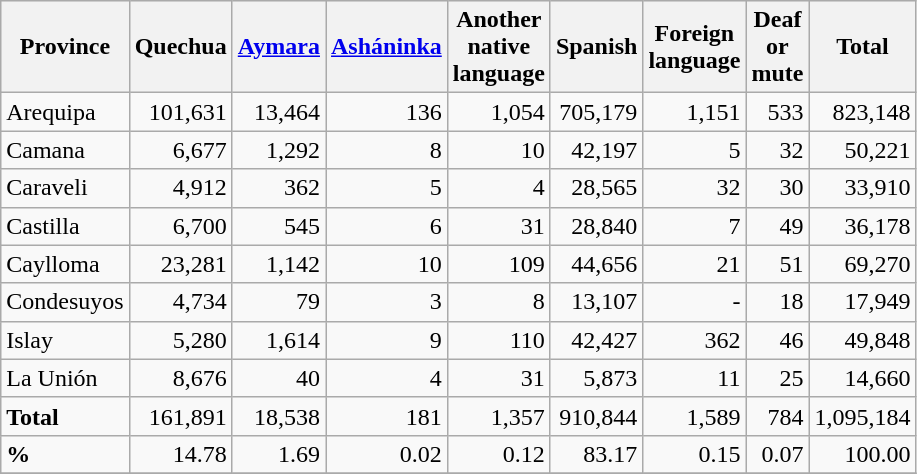<table class="wikitable" style="width:35%;">
<tr bgcolor=#EFEFEF>
<th><strong>Province</strong></th>
<th><strong>Quechua</strong></th>
<th><strong><a href='#'>Aymara</a></strong></th>
<th><strong><a href='#'>Asháninka</a></strong></th>
<th><strong>Another native language</strong></th>
<th><strong>Spanish</strong></th>
<th><strong>Foreign language</strong></th>
<th><strong>Deaf or mute</strong></th>
<th><strong>Total</strong></th>
</tr>
<tr>
<td>Arequipa</td>
<td align="right">101,631</td>
<td align="right">13,464</td>
<td align="right">136</td>
<td align="right">1,054</td>
<td align="right">705,179</td>
<td align="right">1,151</td>
<td align="right">533</td>
<td align="right">823,148</td>
</tr>
<tr>
<td>Camana</td>
<td align="right">6,677</td>
<td align="right">1,292</td>
<td align="right">8</td>
<td align="right">10</td>
<td align="right">42,197</td>
<td align="right">5</td>
<td align="right">32</td>
<td align="right">50,221</td>
</tr>
<tr>
<td>Caraveli</td>
<td align="right">4,912</td>
<td align="right">362</td>
<td align="right">5</td>
<td align="right">4</td>
<td align="right">28,565</td>
<td align="right">32</td>
<td align="right">30</td>
<td align="right">33,910</td>
</tr>
<tr>
<td>Castilla</td>
<td align="right">6,700</td>
<td align="right">545</td>
<td align="right">6</td>
<td align="right">31</td>
<td align="right">28,840</td>
<td align="right">7</td>
<td align="right">49</td>
<td align="right">36,178</td>
</tr>
<tr>
<td>Caylloma</td>
<td align="right">23,281</td>
<td align="right">1,142</td>
<td align="right">10</td>
<td align="right">109</td>
<td align="right">44,656</td>
<td align="right">21</td>
<td align="right">51</td>
<td align="right">69,270</td>
</tr>
<tr>
<td>Condesuyos</td>
<td align="right">4,734</td>
<td align="right">79</td>
<td align="right">3</td>
<td align="right">8</td>
<td align="right">13,107</td>
<td align="right">-</td>
<td align="right">18</td>
<td align="right">17,949</td>
</tr>
<tr>
<td>Islay</td>
<td align="right">5,280</td>
<td align="right">1,614</td>
<td align="right">9</td>
<td align="right">110</td>
<td align="right">42,427</td>
<td align="right">362</td>
<td align="right">46</td>
<td align="right">49,848</td>
</tr>
<tr>
<td>La Unión</td>
<td align="right">8,676</td>
<td align="right">40</td>
<td align="right">4</td>
<td align="right">31</td>
<td align="right">5,873</td>
<td align="right">11</td>
<td align="right">25</td>
<td align="right">14,660</td>
</tr>
<tr>
<td><strong>Total</strong></td>
<td align="right">161,891</td>
<td align="right">18,538</td>
<td align="right">181</td>
<td align="right">1,357</td>
<td align="right">910,844</td>
<td align="right">1,589</td>
<td align="right">784</td>
<td align="right">1,095,184</td>
</tr>
<tr>
<td><strong>%</strong></td>
<td align="right">14.78</td>
<td align="right">1.69</td>
<td align="right">0.02</td>
<td align="right">0.12</td>
<td align="right">83.17</td>
<td align="right">0.15</td>
<td align="right">0.07</td>
<td align="right">100.00</td>
</tr>
<tr>
</tr>
</table>
